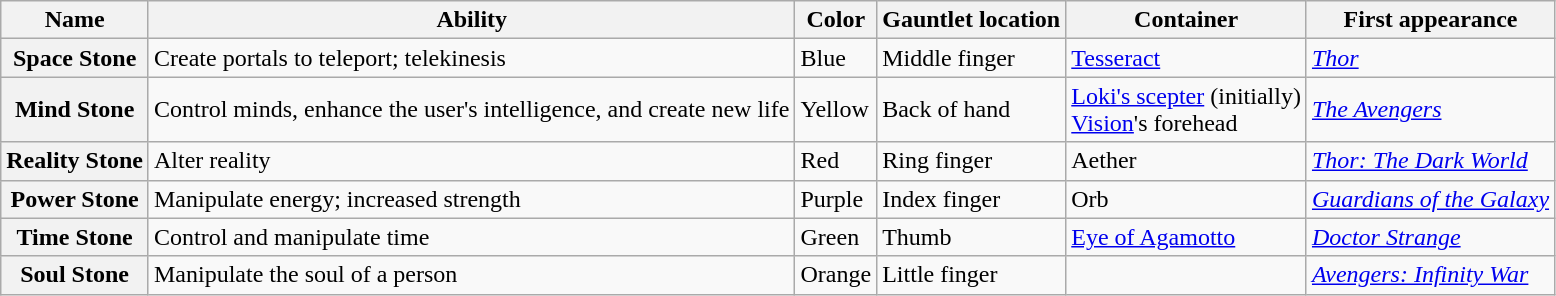<table class="wikitable">
<tr>
<th scope"col">Name</th>
<th scope"col">Ability</th>
<th scope"col">Color</th>
<th scope"col">Gauntlet location</th>
<th scope"col">Container</th>
<th scope"col">First appearance</th>
</tr>
<tr>
<th scope"row">Space Stone</th>
<td>Create portals to teleport; telekinesis</td>
<td>Blue</td>
<td>Middle finger</td>
<td><a href='#'>Tesseract</a></td>
<td><em><a href='#'>Thor</a></em></td>
</tr>
<tr>
<th scope"row">Mind Stone</th>
<td>Control minds, enhance the user's intelligence, and create new life</td>
<td>Yellow</td>
<td>Back of hand</td>
<td><a href='#'>Loki's scepter</a> (initially)<br><a href='#'>Vision</a>'s forehead</td>
<td><em><a href='#'>The Avengers</a></em></td>
</tr>
<tr>
<th scope"row">Reality Stone</th>
<td>Alter reality</td>
<td>Red</td>
<td>Ring finger</td>
<td>Aether</td>
<td><em><a href='#'>Thor: The Dark World</a></em></td>
</tr>
<tr>
<th scope"row">Power Stone</th>
<td>Manipulate energy; increased strength</td>
<td>Purple</td>
<td>Index finger</td>
<td>Orb</td>
<td><em><a href='#'>Guardians of the Galaxy</a></em></td>
</tr>
<tr>
<th scope"row">Time Stone</th>
<td>Control and manipulate time</td>
<td>Green</td>
<td>Thumb</td>
<td><a href='#'>Eye of Agamotto</a></td>
<td><em><a href='#'>Doctor Strange</a></em></td>
</tr>
<tr>
<th scope"row">Soul Stone</th>
<td>Manipulate the soul of a person</td>
<td>Orange</td>
<td>Little finger</td>
<td></td>
<td><em><a href='#'>Avengers: Infinity War</a></em></td>
</tr>
</table>
